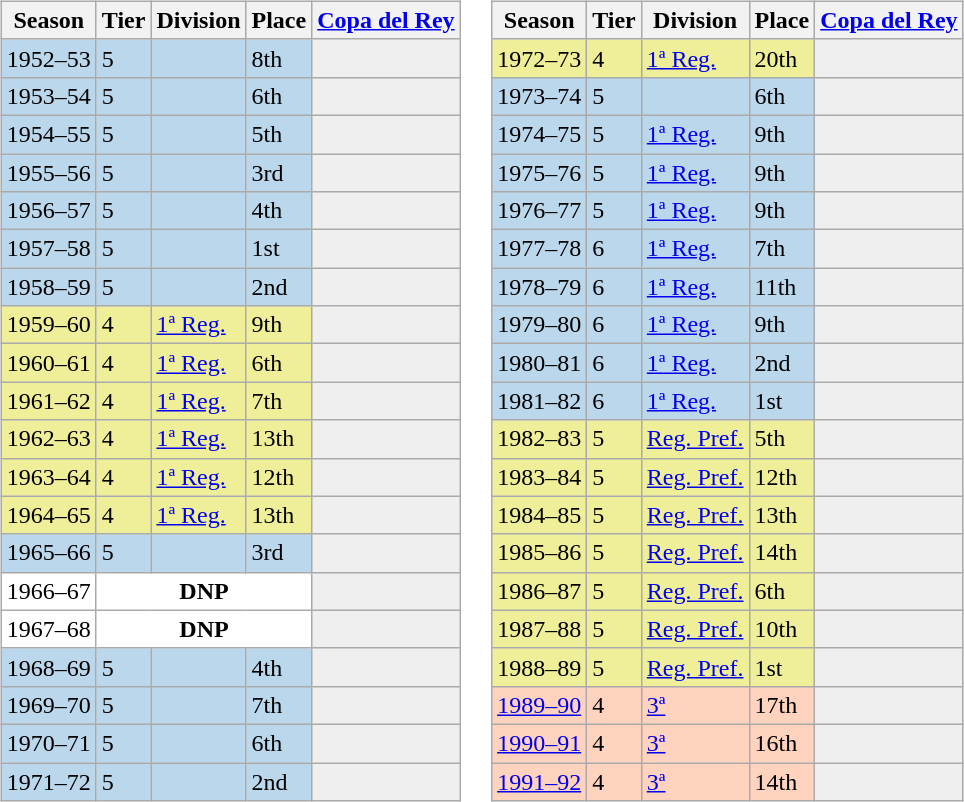<table>
<tr>
<td valign="top" width=0%><br><table class="wikitable">
<tr style="background:#f0f6fa;">
<th>Season</th>
<th>Tier</th>
<th>Division</th>
<th>Place</th>
<th><a href='#'>Copa del Rey</a></th>
</tr>
<tr>
<td style="background:#BBD7EC;">1952–53</td>
<td style="background:#BBD7EC;">5</td>
<td style="background:#BBD7EC;"></td>
<td style="background:#BBD7EC;">8th</td>
<th style="background:#efefef;"></th>
</tr>
<tr>
<td style="background:#BBD7EC;">1953–54</td>
<td style="background:#BBD7EC;">5</td>
<td style="background:#BBD7EC;"></td>
<td style="background:#BBD7EC;">6th</td>
<th style="background:#efefef;"></th>
</tr>
<tr>
<td style="background:#BBD7EC;">1954–55</td>
<td style="background:#BBD7EC;">5</td>
<td style="background:#BBD7EC;"></td>
<td style="background:#BBD7EC;">5th</td>
<th style="background:#efefef;"></th>
</tr>
<tr>
<td style="background:#BBD7EC;">1955–56</td>
<td style="background:#BBD7EC;">5</td>
<td style="background:#BBD7EC;"></td>
<td style="background:#BBD7EC;">3rd</td>
<th style="background:#efefef;"></th>
</tr>
<tr>
<td style="background:#BBD7EC;">1956–57</td>
<td style="background:#BBD7EC;">5</td>
<td style="background:#BBD7EC;"></td>
<td style="background:#BBD7EC;">4th</td>
<th style="background:#efefef;"></th>
</tr>
<tr>
<td style="background:#BBD7EC;">1957–58</td>
<td style="background:#BBD7EC;">5</td>
<td style="background:#BBD7EC;"></td>
<td style="background:#BBD7EC;">1st</td>
<th style="background:#efefef;"></th>
</tr>
<tr>
<td style="background:#BBD7EC;">1958–59</td>
<td style="background:#BBD7EC;">5</td>
<td style="background:#BBD7EC;"></td>
<td style="background:#BBD7EC;">2nd</td>
<th style="background:#efefef;"></th>
</tr>
<tr>
<td style="background:#EFEF99;">1959–60</td>
<td style="background:#EFEF99;">4</td>
<td style="background:#EFEF99;"><a href='#'>1ª Reg.</a></td>
<td style="background:#EFEF99;">9th</td>
<th style="background:#efefef;"></th>
</tr>
<tr>
<td style="background:#EFEF99;">1960–61</td>
<td style="background:#EFEF99;">4</td>
<td style="background:#EFEF99;"><a href='#'>1ª Reg.</a></td>
<td style="background:#EFEF99;">6th</td>
<th style="background:#efefef;"></th>
</tr>
<tr>
<td style="background:#EFEF99;">1961–62</td>
<td style="background:#EFEF99;">4</td>
<td style="background:#EFEF99;"><a href='#'>1ª Reg.</a></td>
<td style="background:#EFEF99;">7th</td>
<th style="background:#efefef;"></th>
</tr>
<tr>
<td style="background:#EFEF99;">1962–63</td>
<td style="background:#EFEF99;">4</td>
<td style="background:#EFEF99;"><a href='#'>1ª Reg.</a></td>
<td style="background:#EFEF99;">13th</td>
<th style="background:#efefef;"></th>
</tr>
<tr>
<td style="background:#EFEF99;">1963–64</td>
<td style="background:#EFEF99;">4</td>
<td style="background:#EFEF99;"><a href='#'>1ª Reg.</a></td>
<td style="background:#EFEF99;">12th</td>
<th style="background:#efefef;"></th>
</tr>
<tr>
<td style="background:#EFEF99;">1964–65</td>
<td style="background:#EFEF99;">4</td>
<td style="background:#EFEF99;"><a href='#'>1ª Reg.</a></td>
<td style="background:#EFEF99;">13th</td>
<th style="background:#efefef;"></th>
</tr>
<tr>
<td style="background:#BBD7EC;">1965–66</td>
<td style="background:#BBD7EC;">5</td>
<td style="background:#BBD7EC;"></td>
<td style="background:#BBD7EC;">3rd</td>
<th style="background:#efefef;"></th>
</tr>
<tr>
<td style="background:#FFFFFF;">1966–67</td>
<th style="background:#FFFFFF;" colspan="3">DNP</th>
<th style="background:#efefef;"></th>
</tr>
<tr>
<td style="background:#FFFFFF;">1967–68</td>
<th style="background:#FFFFFF;" colspan="3">DNP</th>
<th style="background:#efefef;"></th>
</tr>
<tr>
<td style="background:#BBD7EC;">1968–69</td>
<td style="background:#BBD7EC;">5</td>
<td style="background:#BBD7EC;"></td>
<td style="background:#BBD7EC;">4th</td>
<th style="background:#efefef;"></th>
</tr>
<tr>
<td style="background:#BBD7EC;">1969–70</td>
<td style="background:#BBD7EC;">5</td>
<td style="background:#BBD7EC;"></td>
<td style="background:#BBD7EC;">7th</td>
<th style="background:#efefef;"></th>
</tr>
<tr>
<td style="background:#BBD7EC;">1970–71</td>
<td style="background:#BBD7EC;">5</td>
<td style="background:#BBD7EC;"></td>
<td style="background:#BBD7EC;">6th</td>
<th style="background:#efefef;"></th>
</tr>
<tr>
<td style="background:#BBD7EC;">1971–72</td>
<td style="background:#BBD7EC;">5</td>
<td style="background:#BBD7EC;"></td>
<td style="background:#BBD7EC;">2nd</td>
<th style="background:#efefef;"></th>
</tr>
</table>
</td>
<td valign="top" width=0%><br><table class="wikitable">
<tr style="background:#f0f6fa;">
<th>Season</th>
<th>Tier</th>
<th>Division</th>
<th>Place</th>
<th><a href='#'>Copa del Rey</a></th>
</tr>
<tr>
<td style="background:#EFEF99;">1972–73</td>
<td style="background:#EFEF99;">4</td>
<td style="background:#EFEF99;"><a href='#'>1ª Reg.</a></td>
<td style="background:#EFEF99;">20th</td>
<th style="background:#efefef;"></th>
</tr>
<tr>
<td style="background:#BBD7EC;">1973–74</td>
<td style="background:#BBD7EC;">5</td>
<td style="background:#BBD7EC;"></td>
<td style="background:#BBD7EC;">6th</td>
<th style="background:#efefef;"></th>
</tr>
<tr>
<td style="background:#BBD7EC;">1974–75</td>
<td style="background:#BBD7EC;">5</td>
<td style="background:#BBD7EC;"><a href='#'>1ª Reg.</a></td>
<td style="background:#BBD7EC;">9th</td>
<th style="background:#efefef;"></th>
</tr>
<tr>
<td style="background:#BBD7EC;">1975–76</td>
<td style="background:#BBD7EC;">5</td>
<td style="background:#BBD7EC;"><a href='#'>1ª Reg.</a></td>
<td style="background:#BBD7EC;">9th</td>
<th style="background:#efefef;"></th>
</tr>
<tr>
<td style="background:#BBD7EC;">1976–77</td>
<td style="background:#BBD7EC;">5</td>
<td style="background:#BBD7EC;"><a href='#'>1ª Reg.</a></td>
<td style="background:#BBD7EC;">9th</td>
<th style="background:#efefef;"></th>
</tr>
<tr>
<td style="background:#BBD7EC;">1977–78</td>
<td style="background:#BBD7EC;">6</td>
<td style="background:#BBD7EC;"><a href='#'>1ª Reg.</a></td>
<td style="background:#BBD7EC;">7th</td>
<th style="background:#efefef;"></th>
</tr>
<tr>
<td style="background:#BBD7EC;">1978–79</td>
<td style="background:#BBD7EC;">6</td>
<td style="background:#BBD7EC;"><a href='#'>1ª Reg.</a></td>
<td style="background:#BBD7EC;">11th</td>
<th style="background:#efefef;"></th>
</tr>
<tr>
<td style="background:#BBD7EC;">1979–80</td>
<td style="background:#BBD7EC;">6</td>
<td style="background:#BBD7EC;"><a href='#'>1ª Reg.</a></td>
<td style="background:#BBD7EC;">9th</td>
<th style="background:#efefef;"></th>
</tr>
<tr>
<td style="background:#BBD7EC;">1980–81</td>
<td style="background:#BBD7EC;">6</td>
<td style="background:#BBD7EC;"><a href='#'>1ª Reg.</a></td>
<td style="background:#BBD7EC;">2nd</td>
<th style="background:#efefef;"></th>
</tr>
<tr>
<td style="background:#BBD7EC;">1981–82</td>
<td style="background:#BBD7EC;">6</td>
<td style="background:#BBD7EC;"><a href='#'>1ª Reg.</a></td>
<td style="background:#BBD7EC;">1st</td>
<th style="background:#efefef;"></th>
</tr>
<tr>
<td style="background:#EFEF99;">1982–83</td>
<td style="background:#EFEF99;">5</td>
<td style="background:#EFEF99;"><a href='#'>Reg. Pref.</a></td>
<td style="background:#EFEF99;">5th</td>
<th style="background:#efefef;"></th>
</tr>
<tr>
<td style="background:#EFEF99;">1983–84</td>
<td style="background:#EFEF99;">5</td>
<td style="background:#EFEF99;"><a href='#'>Reg. Pref.</a></td>
<td style="background:#EFEF99;">12th</td>
<th style="background:#efefef;"></th>
</tr>
<tr>
<td style="background:#EFEF99;">1984–85</td>
<td style="background:#EFEF99;">5</td>
<td style="background:#EFEF99;"><a href='#'>Reg. Pref.</a></td>
<td style="background:#EFEF99;">13th</td>
<th style="background:#efefef;"></th>
</tr>
<tr>
<td style="background:#EFEF99;">1985–86</td>
<td style="background:#EFEF99;">5</td>
<td style="background:#EFEF99;"><a href='#'>Reg. Pref.</a></td>
<td style="background:#EFEF99;">14th</td>
<th style="background:#efefef;"></th>
</tr>
<tr>
<td style="background:#EFEF99;">1986–87</td>
<td style="background:#EFEF99;">5</td>
<td style="background:#EFEF99;"><a href='#'>Reg. Pref.</a></td>
<td style="background:#EFEF99;">6th</td>
<th style="background:#efefef;"></th>
</tr>
<tr>
<td style="background:#EFEF99;">1987–88</td>
<td style="background:#EFEF99;">5</td>
<td style="background:#EFEF99;"><a href='#'>Reg. Pref.</a></td>
<td style="background:#EFEF99;">10th</td>
<th style="background:#efefef;"></th>
</tr>
<tr>
<td style="background:#EFEF99;">1988–89</td>
<td style="background:#EFEF99;">5</td>
<td style="background:#EFEF99;"><a href='#'>Reg. Pref.</a></td>
<td style="background:#EFEF99;">1st</td>
<th style="background:#efefef;"></th>
</tr>
<tr>
<td style="background:#FFD3BD;"><a href='#'>1989–90</a></td>
<td style="background:#FFD3BD;">4</td>
<td style="background:#FFD3BD;"><a href='#'>3ª</a></td>
<td style="background:#FFD3BD;">17th</td>
<th style="background:#efefef;"></th>
</tr>
<tr>
<td style="background:#FFD3BD;"><a href='#'>1990–91</a></td>
<td style="background:#FFD3BD;">4</td>
<td style="background:#FFD3BD;"><a href='#'>3ª</a></td>
<td style="background:#FFD3BD;">16th</td>
<th style="background:#efefef;"></th>
</tr>
<tr>
<td style="background:#FFD3BD;"><a href='#'>1991–92</a></td>
<td style="background:#FFD3BD;">4</td>
<td style="background:#FFD3BD;"><a href='#'>3ª</a></td>
<td style="background:#FFD3BD;">14th</td>
<th style="background:#efefef;"></th>
</tr>
</table>
</td>
</tr>
</table>
